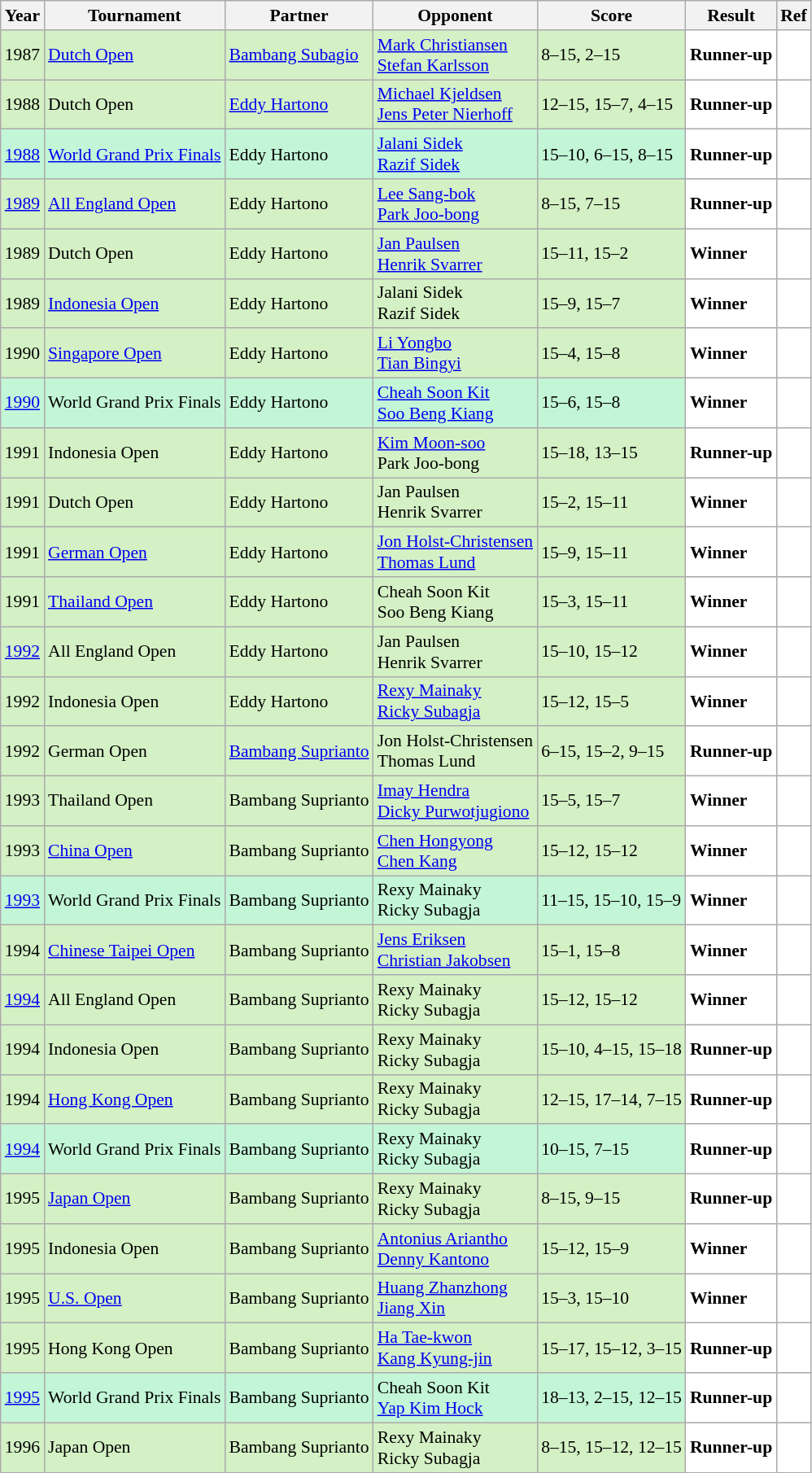<table class="sortable wikitable" style="font-size: 90%;">
<tr>
<th>Year</th>
<th>Tournament</th>
<th>Partner</th>
<th>Opponent</th>
<th>Score</th>
<th>Result</th>
<th>Ref</th>
</tr>
<tr style="background:#D4F1C5">
<td align="center">1987</td>
<td align="left"><a href='#'>Dutch Open</a></td>
<td align="left"> <a href='#'>Bambang Subagio</a></td>
<td align="left"> <a href='#'>Mark Christiansen</a> <br>  <a href='#'>Stefan Karlsson</a></td>
<td align="left">8–15, 2–15</td>
<td style="text-align:left; background:white"> <strong>Runner-up</strong></td>
<td style="text-align:center; background:white"></td>
</tr>
<tr style="background:#D4F1C5">
<td align="center">1988</td>
<td align="left">Dutch Open</td>
<td align="left"> <a href='#'>Eddy Hartono</a></td>
<td align="left"> <a href='#'>Michael Kjeldsen</a> <br>  <a href='#'>Jens Peter Nierhoff</a></td>
<td align="left">12–15, 15–7, 4–15</td>
<td style="text-align:left; background:white"> <strong>Runner-up</strong></td>
<td style="text-align:center; background:white"></td>
</tr>
<tr style="background:#C3F6D7">
<td align="center"><a href='#'>1988</a></td>
<td align="left"><a href='#'>World Grand Prix Finals</a></td>
<td align="left"> Eddy Hartono</td>
<td align="left"> <a href='#'>Jalani Sidek</a> <br>  <a href='#'>Razif Sidek</a></td>
<td align="left">15–10, 6–15, 8–15</td>
<td style="text-align:left; background:white"> <strong>Runner-up</strong></td>
<td style="text-align:center; background:white"></td>
</tr>
<tr style="background:#D4F1C5">
<td align="center"><a href='#'>1989</a></td>
<td align="left"><a href='#'>All England Open</a></td>
<td align="left"> Eddy Hartono</td>
<td align="left"> <a href='#'>Lee Sang-bok</a> <br>  <a href='#'>Park Joo-bong</a></td>
<td align="left">8–15, 7–15</td>
<td style="text-align:left; background:white"> <strong>Runner-up</strong></td>
<td style="text-align:center; background:white"></td>
</tr>
<tr style="background:#D4F1C5">
<td align="center">1989</td>
<td align="left">Dutch Open</td>
<td align="left"> Eddy Hartono</td>
<td align="left"> <a href='#'>Jan Paulsen</a> <br>  <a href='#'>Henrik Svarrer</a></td>
<td align="left">15–11, 15–2</td>
<td style="text-align:left; background:white"> <strong>Winner</strong></td>
<td style="text-align:center; background:white"></td>
</tr>
<tr style="background:#D4F1C5">
<td align="center">1989</td>
<td align="left"><a href='#'>Indonesia Open</a></td>
<td align="left"> Eddy Hartono</td>
<td align="left"> Jalani Sidek <br>  Razif Sidek</td>
<td align="left">15–9, 15–7</td>
<td style="text-align:left; background:white"> <strong>Winner</strong></td>
<td style="text-align:center; background:white"></td>
</tr>
<tr style="background:#D4F1C5">
<td align="center">1990</td>
<td align="left"><a href='#'>Singapore Open</a></td>
<td align="left"> Eddy Hartono</td>
<td align="left"> <a href='#'>Li Yongbo</a> <br>  <a href='#'>Tian Bingyi</a></td>
<td align="left">15–4, 15–8</td>
<td style="text-align:left; background:white"> <strong>Winner</strong></td>
<td style="text-align:center; background:white"></td>
</tr>
<tr style="background:#C3F6D7">
<td align="center"><a href='#'>1990</a></td>
<td align="left">World Grand Prix Finals</td>
<td align="left"> Eddy Hartono</td>
<td align="left"> <a href='#'>Cheah Soon Kit</a> <br>  <a href='#'>Soo Beng Kiang</a></td>
<td align="left">15–6, 15–8</td>
<td style="text-align:left; background:white"> <strong>Winner</strong></td>
<td style="text-align:center; background:white"></td>
</tr>
<tr style="background:#D4F1C5">
<td align="center">1991</td>
<td align="left">Indonesia Open</td>
<td align="left"> Eddy Hartono</td>
<td align="left"> <a href='#'>Kim Moon-soo</a> <br>  Park Joo-bong</td>
<td align="left">15–18, 13–15</td>
<td style="text-align:left; background:white"> <strong>Runner-up</strong></td>
<td style="text-align:center; background:white"></td>
</tr>
<tr style="background:#D4F1C5">
<td align="center">1991</td>
<td align="left">Dutch Open</td>
<td align="left"> Eddy Hartono</td>
<td align="left"> Jan Paulsen <br>  Henrik Svarrer</td>
<td align="left">15–2, 15–11</td>
<td style="text-align:left; background:white"> <strong>Winner</strong></td>
<td style="text-align:center; background:white"></td>
</tr>
<tr style="background:#D4F1C5">
<td align="center">1991</td>
<td align="left"><a href='#'>German Open</a></td>
<td align="left"> Eddy Hartono</td>
<td align="left"> <a href='#'>Jon Holst-Christensen</a> <br>  <a href='#'>Thomas Lund</a></td>
<td align="left">15–9, 15–11</td>
<td style="text-align:left; background:white"> <strong>Winner</strong></td>
<td style="text-align:center; background:white"></td>
</tr>
<tr style="background:#D4F1C5">
<td align="center">1991</td>
<td align="left"><a href='#'>Thailand Open</a></td>
<td align="left"> Eddy Hartono</td>
<td align="left"> Cheah Soon Kit <br>  Soo Beng Kiang</td>
<td align="left">15–3, 15–11</td>
<td style="text-align:left; background:white"> <strong>Winner</strong></td>
<td style="text-align:center; background:white"></td>
</tr>
<tr style="background:#D4F1C5">
<td align="center"><a href='#'>1992</a></td>
<td align="left">All England Open</td>
<td align="left"> Eddy Hartono</td>
<td align="left"> Jan Paulsen <br>  Henrik Svarrer</td>
<td align="left">15–10, 15–12</td>
<td style="text-align:left; background:white"> <strong>Winner</strong></td>
<td style="text-align:center; background:white"></td>
</tr>
<tr style="background:#D4F1C5">
<td align="center">1992</td>
<td align="left">Indonesia Open</td>
<td align="left"> Eddy Hartono</td>
<td align="left"> <a href='#'>Rexy Mainaky</a> <br>  <a href='#'>Ricky Subagja</a></td>
<td align="left">15–12, 15–5</td>
<td style="text-align:left; background:white"> <strong>Winner</strong></td>
<td style="text-align:center; background:white"></td>
</tr>
<tr style="background:#D4F1C5">
<td align="center">1992</td>
<td align="left">German Open</td>
<td align="left"> <a href='#'>Bambang Suprianto</a></td>
<td align="left"> Jon Holst-Christensen <br>  Thomas Lund</td>
<td align="left">6–15, 15–2, 9–15</td>
<td style="text-align:left; background:white"> <strong>Runner-up</strong></td>
<td style="text-align:center; background:white"></td>
</tr>
<tr style="background:#D4F1C5">
<td align="center">1993</td>
<td align="left">Thailand Open</td>
<td align="left"> Bambang Suprianto</td>
<td align="left"> <a href='#'>Imay Hendra</a> <br>  <a href='#'>Dicky Purwotjugiono</a></td>
<td align="left">15–5, 15–7</td>
<td style="text-align:left; background:white"> <strong>Winner</strong></td>
<td style="text-align:center; background:white"></td>
</tr>
<tr style="background:#D4F1C5">
<td align="center">1993</td>
<td align="left"><a href='#'>China Open</a></td>
<td align="left"> Bambang Suprianto</td>
<td align="left"> <a href='#'>Chen Hongyong</a> <br>  <a href='#'>Chen Kang</a></td>
<td align="left">15–12, 15–12</td>
<td style="text-align:left; background:white"> <strong>Winner</strong></td>
<td style="text-align:center; background:white"></td>
</tr>
<tr style="background:#C3F6D7">
<td align="center"><a href='#'>1993</a></td>
<td align="left">World Grand Prix Finals</td>
<td align="left"> Bambang Suprianto</td>
<td align="left"> Rexy Mainaky <br>  Ricky Subagja</td>
<td align="left">11–15, 15–10, 15–9</td>
<td style="text-align:left; background:white"> <strong>Winner</strong></td>
<td style="text-align:center; background:white"></td>
</tr>
<tr style="background:#D4F1C5">
<td align="center">1994</td>
<td align="left"><a href='#'>Chinese Taipei Open</a></td>
<td align="left"> Bambang Suprianto</td>
<td align="left"> <a href='#'>Jens Eriksen</a> <br>  <a href='#'>Christian Jakobsen</a></td>
<td align="left">15–1, 15–8</td>
<td style="text-align:left; background:white"> <strong>Winner</strong></td>
<td style="text-align:center; background:white"></td>
</tr>
<tr style="background:#D4F1C5">
<td align="center"><a href='#'>1994</a></td>
<td align="left">All England Open</td>
<td align="left"> Bambang Suprianto</td>
<td align="left"> Rexy Mainaky <br>  Ricky Subagja</td>
<td align="left">15–12, 15–12</td>
<td style="text-align:left; background:white"> <strong>Winner</strong></td>
<td style="text-align:center; background:white"></td>
</tr>
<tr style="background:#D4F1C5">
<td align="center">1994</td>
<td align="left">Indonesia Open</td>
<td align="left"> Bambang Suprianto</td>
<td align="left"> Rexy Mainaky <br>  Ricky Subagja</td>
<td align="left">15–10, 4–15, 15–18</td>
<td style="text-align:left; background:white"> <strong>Runner-up</strong></td>
<td style="text-align:center; background:white"></td>
</tr>
<tr style="background:#D4F1C5">
<td align="center">1994</td>
<td align="left"><a href='#'>Hong Kong Open</a></td>
<td align="left"> Bambang Suprianto</td>
<td align="left"> Rexy Mainaky <br>  Ricky Subagja</td>
<td align="left">12–15, 17–14, 7–15</td>
<td style="text-align:left; background:white"> <strong>Runner-up</strong></td>
<td style="text-align:center; background:white"></td>
</tr>
<tr style="background:#C3F6D7">
<td align="center"><a href='#'>1994</a></td>
<td align="left">World Grand Prix Finals</td>
<td align="left"> Bambang Suprianto</td>
<td align="left"> Rexy Mainaky <br>  Ricky Subagja</td>
<td align="left">10–15, 7–15</td>
<td style="text-align:left; background:white"> <strong>Runner-up</strong></td>
<td style="text-align:center; background:white"></td>
</tr>
<tr style="background:#D4F1C5">
<td align="center">1995</td>
<td align="left"><a href='#'>Japan Open</a></td>
<td align="left"> Bambang Suprianto</td>
<td align="left"> Rexy Mainaky <br>  Ricky Subagja</td>
<td align="left">8–15, 9–15</td>
<td style="text-align:left; background:white"> <strong>Runner-up</strong></td>
<td style="text-align:center; background:white"></td>
</tr>
<tr style="background:#D4F1C5">
<td align="center">1995</td>
<td align="left">Indonesia Open</td>
<td align="left"> Bambang Suprianto</td>
<td align="left"> <a href='#'>Antonius Ariantho</a> <br>  <a href='#'>Denny Kantono</a></td>
<td align="left">15–12, 15–9</td>
<td style="text-align:left; background:white"> <strong>Winner</strong></td>
<td style="text-align:center; background:white"></td>
</tr>
<tr style="background:#D4F1C5">
<td align="center">1995</td>
<td align="left"><a href='#'>U.S. Open</a></td>
<td align="left"> Bambang Suprianto</td>
<td align="left"> <a href='#'>Huang Zhanzhong</a> <br>  <a href='#'>Jiang Xin</a></td>
<td align="left">15–3, 15–10</td>
<td style="text-align:left; background:white"> <strong>Winner</strong></td>
<td style="text-align:center; background:white"></td>
</tr>
<tr style="background:#D4F1C5">
<td align="center">1995</td>
<td align="left">Hong Kong Open</td>
<td align="left"> Bambang Suprianto</td>
<td align="left"> <a href='#'>Ha Tae-kwon</a> <br>  <a href='#'>Kang Kyung-jin</a></td>
<td align="left">15–17, 15–12, 3–15</td>
<td style="text-align:left; background:white"> <strong>Runner-up</strong></td>
<td style="text-align:center; background:white"></td>
</tr>
<tr style="background:#C3F6D7">
<td align="center"><a href='#'>1995</a></td>
<td align="left">World Grand Prix Finals</td>
<td align="left"> Bambang Suprianto</td>
<td align="left"> Cheah Soon Kit <br>  <a href='#'>Yap Kim Hock</a></td>
<td align="left">18–13, 2–15, 12–15</td>
<td style="text-align:left; background:white"> <strong>Runner-up</strong></td>
<td style="text-align:center; background:white"></td>
</tr>
<tr style="background:#D4F1C5">
<td align="center">1996</td>
<td align="left">Japan Open</td>
<td align="left"> Bambang Suprianto</td>
<td align="left"> Rexy Mainaky <br>  Ricky Subagja</td>
<td align="left">8–15, 15–12, 12–15</td>
<td style="text-align:left; background:white"> <strong>Runner-up</strong></td>
<td style="text-align:center; background:white"></td>
</tr>
</table>
